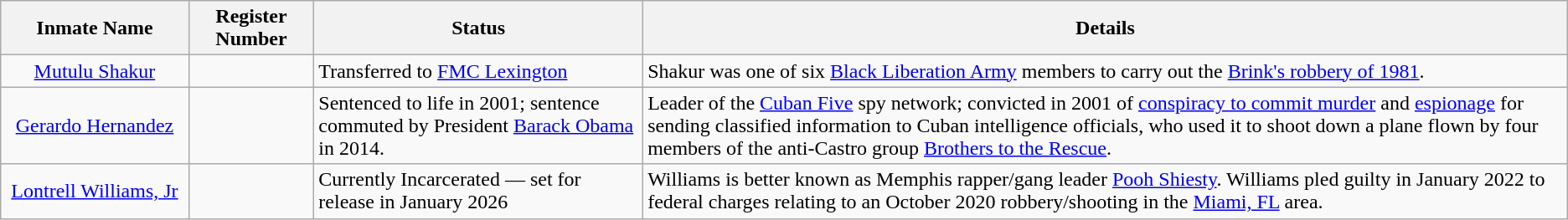<table class="wikitable sortable">
<tr>
<th width=12%>Inmate Name</th>
<th width=8%>Register Number</th>
<th width=21%>Status</th>
<th width=59%>Details</th>
</tr>
<tr>
<td style="text-align:center;"><a href='#'>Mutulu Shakur</a></td>
<td style="text-align:center;"></td>
<td>Transferred to <a href='#'>FMC Lexington</a></td>
<td>Shakur was one of six <a href='#'>Black Liberation Army</a> members to carry out the <a href='#'>Brink's robbery of 1981</a>.</td>
</tr>
<tr>
<td style="text-align:center;"><a href='#'>Gerardo Hernandez</a></td>
<td style="text-align:center;"></td>
<td>Sentenced to life in 2001; sentence commuted by President <a href='#'>Barack Obama</a> in 2014.</td>
<td>Leader of the <a href='#'>Cuban Five</a> spy network; convicted in 2001 of <a href='#'>conspiracy to commit murder</a> and <a href='#'>espionage</a> for sending classified information to Cuban intelligence officials, who used it to shoot down a plane flown by four members of the anti-Castro group <a href='#'>Brothers to the Rescue</a>.</td>
</tr>
<tr>
<td style="text-align:center;"><a href='#'>Lontrell Williams, Jr</a></td>
<td style="text-align:center;"></td>
<td>Currently Incarcerated — set for release in January 2026</td>
<td>Williams is better known as Memphis rapper/gang leader <a href='#'>Pooh Shiesty</a>. Williams pled guilty in January 2022 to federal charges relating to an October 2020 robbery/shooting in the <a href='#'>Miami, FL</a> area.</td>
</tr>
</table>
